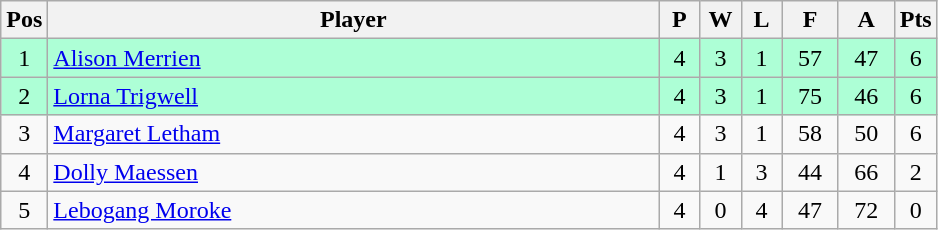<table class="wikitable" style="font-size: 100%">
<tr>
<th width=20>Pos</th>
<th width=400>Player</th>
<th width=20>P</th>
<th width=20>W</th>
<th width=20>L</th>
<th width=30>F</th>
<th width=30>A</th>
<th width=20>Pts</th>
</tr>
<tr align=center style="background: #ADFFD6;">
<td>1</td>
<td align="left"> <a href='#'>Alison Merrien</a></td>
<td>4</td>
<td>3</td>
<td>1</td>
<td>57</td>
<td>47</td>
<td>6</td>
</tr>
<tr align=center style="background: #ADFFD6;">
<td>2</td>
<td align="left"> <a href='#'>Lorna Trigwell</a></td>
<td>4</td>
<td>3</td>
<td>1</td>
<td>75</td>
<td>46</td>
<td>6</td>
</tr>
<tr align=center>
<td>3</td>
<td align="left"> <a href='#'>Margaret Letham</a></td>
<td>4</td>
<td>3</td>
<td>1</td>
<td>58</td>
<td>50</td>
<td>6</td>
</tr>
<tr align=center>
<td>4</td>
<td align="left"> <a href='#'>Dolly Maessen</a></td>
<td>4</td>
<td>1</td>
<td>3</td>
<td>44</td>
<td>66</td>
<td>2</td>
</tr>
<tr align=center>
<td>5</td>
<td align="left"> <a href='#'>Lebogang Moroke</a></td>
<td>4</td>
<td>0</td>
<td>4</td>
<td>47</td>
<td>72</td>
<td>0</td>
</tr>
</table>
